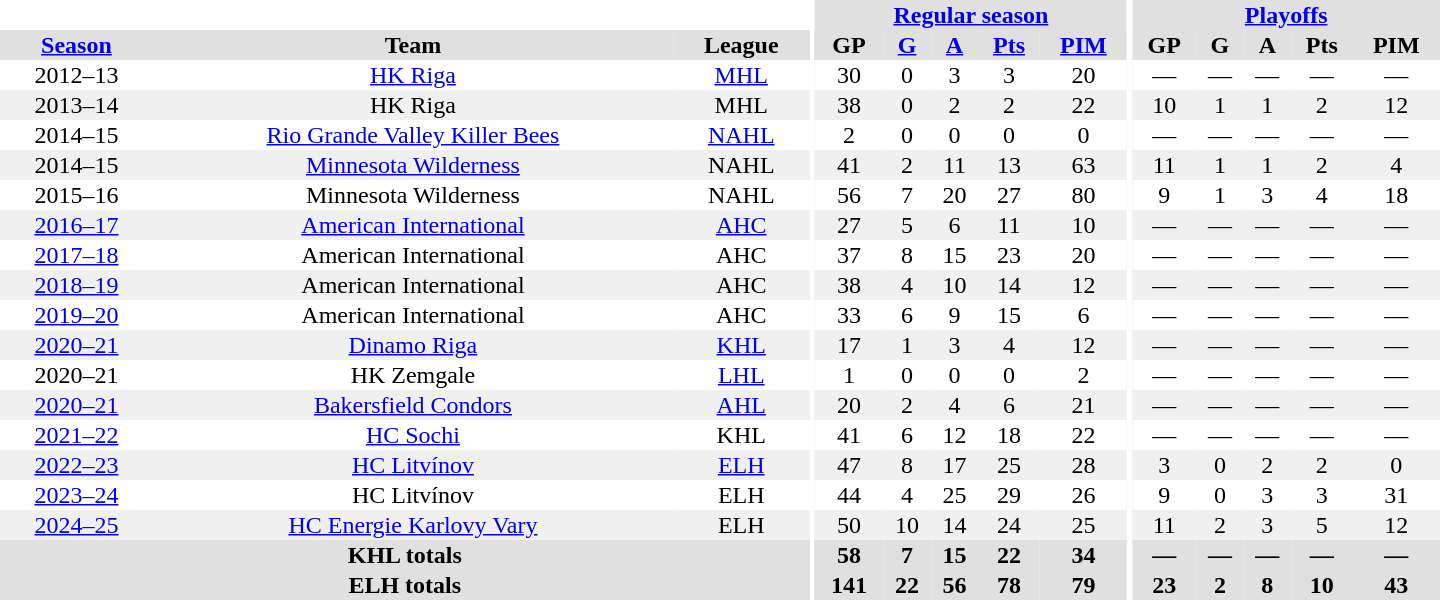<table border="0" cellpadding="1" cellspacing="0" style="text-align:center; width:60em">
<tr bgcolor="#e0e0e0">
<th colspan="3" bgcolor="#ffffff"></th>
<th rowspan="99" bgcolor="#ffffff"></th>
<th colspan="5"><a href='#'>Regular season</a></th>
<th rowspan="99" bgcolor="#ffffff"></th>
<th colspan="5"><a href='#'>Playoffs</a></th>
</tr>
<tr bgcolor="#e0e0e0">
<th><a href='#'>Season</a></th>
<th>Team</th>
<th>League</th>
<th>GP</th>
<th><a href='#'>G</a></th>
<th><a href='#'>A</a></th>
<th><a href='#'>Pts</a></th>
<th><a href='#'>PIM</a></th>
<th>GP</th>
<th>G</th>
<th>A</th>
<th>Pts</th>
<th>PIM</th>
</tr>
<tr>
<td>2012–13</td>
<td><a href='#'>HK Riga</a></td>
<td><a href='#'>MHL</a></td>
<td>30</td>
<td>0</td>
<td>3</td>
<td>3</td>
<td>20</td>
<td>—</td>
<td>—</td>
<td>—</td>
<td>—</td>
<td>—</td>
</tr>
<tr bgcolor="#f0f0f0">
<td>2013–14</td>
<td>HK Riga</td>
<td>MHL</td>
<td>38</td>
<td>0</td>
<td>2</td>
<td>2</td>
<td>22</td>
<td>10</td>
<td>1</td>
<td>1</td>
<td>2</td>
<td>12</td>
</tr>
<tr>
<td>2014–15</td>
<td><a href='#'>Rio Grande Valley Killer Bees</a></td>
<td><a href='#'>NAHL</a></td>
<td>2</td>
<td>0</td>
<td>0</td>
<td>0</td>
<td>0</td>
<td>—</td>
<td>—</td>
<td>—</td>
<td>—</td>
<td>—</td>
</tr>
<tr bgcolor="#f0f0f0">
<td>2014–15</td>
<td><a href='#'>Minnesota Wilderness</a></td>
<td>NAHL</td>
<td>41</td>
<td>2</td>
<td>11</td>
<td>13</td>
<td>63</td>
<td>11</td>
<td>1</td>
<td>1</td>
<td>2</td>
<td>4</td>
</tr>
<tr>
<td>2015–16</td>
<td>Minnesota Wilderness</td>
<td>NAHL</td>
<td>56</td>
<td>7</td>
<td>20</td>
<td>27</td>
<td>80</td>
<td>9</td>
<td>1</td>
<td>3</td>
<td>4</td>
<td>18</td>
</tr>
<tr bgcolor="#f0f0f0">
<td><a href='#'>2016–17</a></td>
<td><a href='#'>American International</a></td>
<td><a href='#'>AHC</a></td>
<td>27</td>
<td>5</td>
<td>6</td>
<td>11</td>
<td>10</td>
<td>—</td>
<td>—</td>
<td>—</td>
<td>—</td>
<td>—</td>
</tr>
<tr>
<td><a href='#'>2017–18</a></td>
<td>American International</td>
<td>AHC</td>
<td>37</td>
<td>8</td>
<td>15</td>
<td>23</td>
<td>20</td>
<td>—</td>
<td>—</td>
<td>—</td>
<td>—</td>
<td>—</td>
</tr>
<tr bgcolor="#f0f0f0">
<td><a href='#'>2018–19</a></td>
<td>American International</td>
<td>AHC</td>
<td>38</td>
<td>4</td>
<td>10</td>
<td>14</td>
<td>12</td>
<td>—</td>
<td>—</td>
<td>—</td>
<td>—</td>
<td>—</td>
</tr>
<tr>
<td><a href='#'>2019–20</a></td>
<td>American International</td>
<td>AHC</td>
<td>33</td>
<td>6</td>
<td>9</td>
<td>15</td>
<td>6</td>
<td>—</td>
<td>—</td>
<td>—</td>
<td>—</td>
<td>—</td>
</tr>
<tr bgcolor="#f0f0f0">
<td><a href='#'>2020–21</a></td>
<td><a href='#'>Dinamo Riga</a></td>
<td><a href='#'>KHL</a></td>
<td>17</td>
<td>1</td>
<td>3</td>
<td>4</td>
<td>12</td>
<td>—</td>
<td>—</td>
<td>—</td>
<td>—</td>
<td>—</td>
</tr>
<tr>
<td>2020–21</td>
<td>HK Zemgale</td>
<td><a href='#'>LHL</a></td>
<td>1</td>
<td>0</td>
<td>0</td>
<td>0</td>
<td>2</td>
<td>—</td>
<td>—</td>
<td>—</td>
<td>—</td>
<td>—</td>
</tr>
<tr bgcolor="#f0f0f0">
<td><a href='#'>2020–21</a></td>
<td><a href='#'>Bakersfield Condors</a></td>
<td><a href='#'>AHL</a></td>
<td>20</td>
<td>2</td>
<td>4</td>
<td>6</td>
<td>21</td>
<td>—</td>
<td>—</td>
<td>—</td>
<td>—</td>
<td>—</td>
</tr>
<tr>
<td><a href='#'>2021–22</a></td>
<td><a href='#'>HC Sochi</a></td>
<td>KHL</td>
<td>41</td>
<td>6</td>
<td>12</td>
<td>18</td>
<td>22</td>
<td>—</td>
<td>—</td>
<td>—</td>
<td>—</td>
<td>—</td>
</tr>
<tr bgcolor="#f0f0f0">
<td><a href='#'>2022–23</a></td>
<td><a href='#'>HC Litvínov</a></td>
<td><a href='#'>ELH</a></td>
<td>47</td>
<td>8</td>
<td>17</td>
<td>25</td>
<td>28</td>
<td>3</td>
<td>0</td>
<td>2</td>
<td>2</td>
<td>0</td>
</tr>
<tr>
<td><a href='#'>2023–24</a></td>
<td>HC Litvínov</td>
<td>ELH</td>
<td>44</td>
<td>4</td>
<td>25</td>
<td>29</td>
<td>26</td>
<td>9</td>
<td>0</td>
<td>3</td>
<td>3</td>
<td>31</td>
</tr>
<tr bgcolor="#f0f0f0">
<td><a href='#'>2024–25</a></td>
<td><a href='#'>HC Energie Karlovy Vary</a></td>
<td>ELH</td>
<td>50</td>
<td>10</td>
<td>14</td>
<td>24</td>
<td>25</td>
<td>11</td>
<td>2</td>
<td>3</td>
<td>5</td>
<td>12</td>
</tr>
<tr bgcolor="#e0e0e0">
<th colspan="3">KHL totals</th>
<th>58</th>
<th>7</th>
<th>15</th>
<th>22</th>
<th>34</th>
<th>—</th>
<th>—</th>
<th>—</th>
<th>—</th>
<th>—</th>
</tr>
<tr bgcolor="#e0e0e0">
<th colspan="3">ELH totals</th>
<th>141</th>
<th>22</th>
<th>56</th>
<th>78</th>
<th>79</th>
<th>23</th>
<th>2</th>
<th>8</th>
<th>10</th>
<th>43</th>
</tr>
</table>
